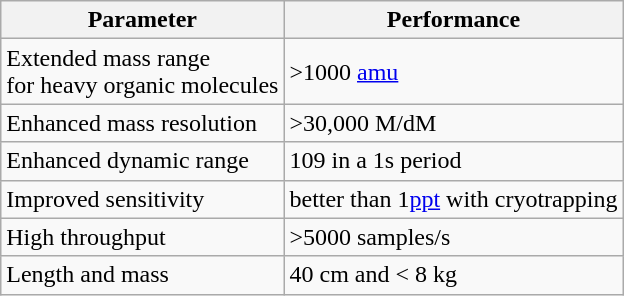<table class="wikitable">
<tr>
<th>Parameter</th>
<th>Performance</th>
</tr>
<tr>
<td>Extended mass range<br>for heavy organic molecules</td>
<td>>1000 <a href='#'>amu</a></td>
</tr>
<tr>
<td>Enhanced mass resolution</td>
<td>>30,000 M/dM</td>
</tr>
<tr>
<td>Enhanced dynamic range</td>
<td>109 in a 1s period</td>
</tr>
<tr>
<td>Improved sensitivity</td>
<td>better than 1<a href='#'>ppt</a> with cryotrapping</td>
</tr>
<tr>
<td>High throughput</td>
<td>>5000 samples/s</td>
</tr>
<tr>
<td>Length and mass</td>
<td>40 cm and < 8 kg</td>
</tr>
</table>
